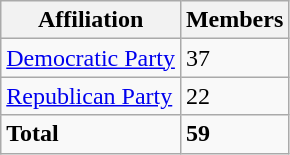<table class="wikitable">
<tr>
<th>Affiliation</th>
<th>Members</th>
</tr>
<tr>
<td><a href='#'>Democratic Party</a></td>
<td>37</td>
</tr>
<tr>
<td><a href='#'>Republican Party</a></td>
<td>22</td>
</tr>
<tr>
<td><strong>Total</strong><br></td>
<td><strong>59</strong></td>
</tr>
</table>
